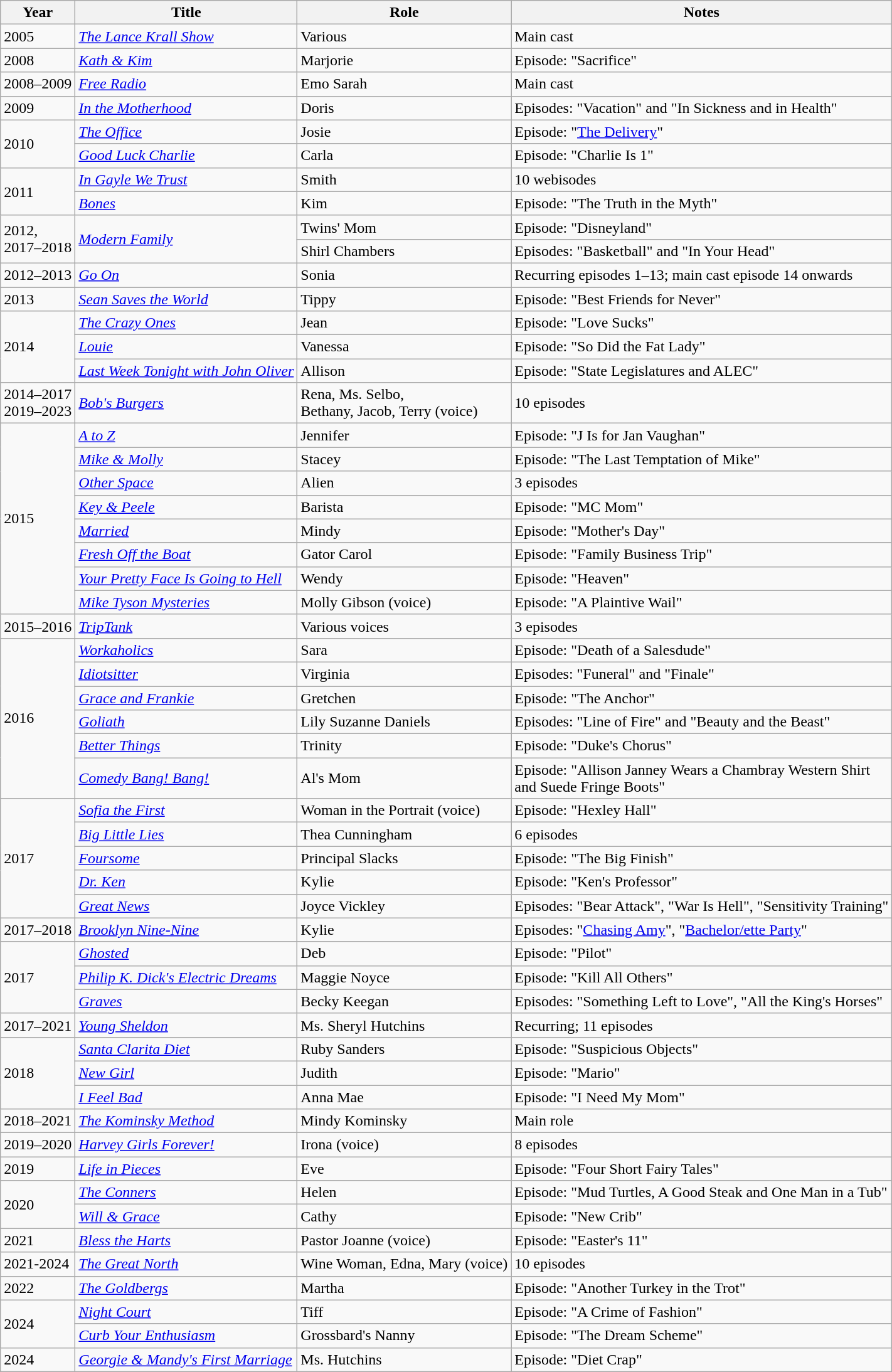<table class="wikitable">
<tr>
<th>Year</th>
<th>Title</th>
<th>Role</th>
<th>Notes</th>
</tr>
<tr>
<td>2005</td>
<td><em><a href='#'>The Lance Krall Show</a></em></td>
<td>Various</td>
<td>Main cast</td>
</tr>
<tr>
<td>2008</td>
<td><em><a href='#'>Kath & Kim</a></em></td>
<td>Marjorie</td>
<td>Episode: "Sacrifice"</td>
</tr>
<tr>
<td>2008–2009</td>
<td><em><a href='#'>Free Radio</a></em></td>
<td>Emo Sarah</td>
<td>Main cast</td>
</tr>
<tr>
<td>2009</td>
<td><em><a href='#'>In the Motherhood</a></em></td>
<td>Doris</td>
<td>Episodes: "Vacation" and "In Sickness and in Health"</td>
</tr>
<tr>
<td rowspan="2">2010</td>
<td><em><a href='#'>The Office</a></em></td>
<td>Josie</td>
<td>Episode: "<a href='#'>The Delivery</a>"</td>
</tr>
<tr>
<td><em><a href='#'>Good Luck Charlie</a></em></td>
<td>Carla</td>
<td>Episode: "Charlie Is 1"</td>
</tr>
<tr>
<td rowspan="2">2011</td>
<td><em><a href='#'>In Gayle We Trust</a></em></td>
<td>Smith</td>
<td>10 webisodes</td>
</tr>
<tr>
<td><em><a href='#'>Bones</a></em></td>
<td>Kim</td>
<td>Episode: "The Truth in the Myth"</td>
</tr>
<tr>
<td rowspan="2">2012,<br>2017–2018</td>
<td rowspan="2"><em><a href='#'>Modern Family</a></em></td>
<td>Twins' Mom</td>
<td>Episode: "Disneyland"</td>
</tr>
<tr>
<td>Shirl Chambers</td>
<td>Episodes: "Basketball" and "In Your Head"</td>
</tr>
<tr>
<td>2012–2013</td>
<td><em><a href='#'>Go On</a></em></td>
<td>Sonia</td>
<td>Recurring episodes 1–13; main cast episode 14 onwards</td>
</tr>
<tr>
<td>2013</td>
<td><em><a href='#'>Sean Saves the World</a></em></td>
<td>Tippy</td>
<td>Episode: "Best Friends for Never"</td>
</tr>
<tr>
<td rowspan="3">2014</td>
<td><em><a href='#'>The Crazy Ones</a></em></td>
<td>Jean</td>
<td>Episode: "Love Sucks"</td>
</tr>
<tr>
<td><em><a href='#'>Louie</a></em></td>
<td>Vanessa</td>
<td>Episode: "So Did the Fat Lady"</td>
</tr>
<tr>
<td><em><a href='#'>Last Week Tonight with John Oliver</a></em></td>
<td>Allison</td>
<td>Episode: "State Legislatures and ALEC"</td>
</tr>
<tr>
<td>2014–2017<br>2019–2023</td>
<td><em><a href='#'>Bob's Burgers</a></em></td>
<td>Rena, Ms. Selbo,<br>Bethany, Jacob, Terry (voice)</td>
<td>10 episodes</td>
</tr>
<tr>
<td rowspan="8">2015</td>
<td><em><a href='#'>A to Z</a></em></td>
<td>Jennifer</td>
<td>Episode: "J Is for Jan Vaughan"</td>
</tr>
<tr>
<td><em><a href='#'>Mike & Molly</a></em></td>
<td>Stacey</td>
<td>Episode: "The Last Temptation of Mike"</td>
</tr>
<tr>
<td><em><a href='#'>Other Space</a></em></td>
<td>Alien</td>
<td>3 episodes</td>
</tr>
<tr>
<td><em><a href='#'>Key & Peele</a></em></td>
<td>Barista</td>
<td>Episode: "MC Mom"</td>
</tr>
<tr>
<td><em><a href='#'>Married</a></em></td>
<td>Mindy</td>
<td>Episode: "Mother's Day"</td>
</tr>
<tr>
<td><em><a href='#'>Fresh Off the Boat</a></em></td>
<td>Gator Carol</td>
<td>Episode: "Family Business Trip"</td>
</tr>
<tr>
<td><em><a href='#'>Your Pretty Face Is Going to Hell</a></em></td>
<td>Wendy</td>
<td>Episode: "Heaven"</td>
</tr>
<tr>
<td><em><a href='#'>Mike Tyson Mysteries</a></em></td>
<td>Molly Gibson (voice)</td>
<td>Episode: "A Plaintive Wail"</td>
</tr>
<tr>
<td>2015–2016</td>
<td><em><a href='#'>TripTank</a></em></td>
<td>Various voices</td>
<td>3 episodes</td>
</tr>
<tr>
<td rowspan="6">2016</td>
<td><em><a href='#'>Workaholics</a></em></td>
<td>Sara</td>
<td>Episode: "Death of a Salesdude"</td>
</tr>
<tr>
<td><em><a href='#'>Idiotsitter</a></em></td>
<td>Virginia</td>
<td>Episodes: "Funeral" and "Finale"</td>
</tr>
<tr>
<td><em><a href='#'>Grace and Frankie</a></em></td>
<td>Gretchen</td>
<td>Episode: "The Anchor"</td>
</tr>
<tr>
<td><em><a href='#'>Goliath</a></em></td>
<td>Lily Suzanne Daniels</td>
<td>Episodes: "Line of Fire" and "Beauty and the Beast"</td>
</tr>
<tr>
<td><em><a href='#'>Better Things</a></em></td>
<td>Trinity</td>
<td>Episode: "Duke's Chorus"</td>
</tr>
<tr>
<td><em><a href='#'>Comedy Bang! Bang!</a></em></td>
<td>Al's Mom</td>
<td>Episode: "Allison Janney Wears a Chambray Western Shirt<br> and Suede Fringe Boots"</td>
</tr>
<tr>
<td rowspan="5">2017</td>
<td><em><a href='#'>Sofia the First</a></em></td>
<td>Woman in the Portrait (voice)</td>
<td>Episode: "Hexley Hall"</td>
</tr>
<tr>
<td><em><a href='#'>Big Little Lies</a></em></td>
<td>Thea Cunningham</td>
<td>6 episodes</td>
</tr>
<tr>
<td><em><a href='#'>Foursome</a></em></td>
<td>Principal Slacks</td>
<td>Episode: "The Big Finish"</td>
</tr>
<tr>
<td><em><a href='#'>Dr. Ken</a></em></td>
<td>Kylie</td>
<td>Episode: "Ken's Professor"</td>
</tr>
<tr>
<td><em><a href='#'>Great News</a></em></td>
<td>Joyce Vickley</td>
<td>Episodes: "Bear Attack", "War Is Hell", "Sensitivity Training"</td>
</tr>
<tr>
<td>2017–2018</td>
<td><em><a href='#'>Brooklyn Nine-Nine</a></em></td>
<td>Kylie</td>
<td>Episodes: "<a href='#'>Chasing Amy</a>", "<a href='#'>Bachelor/ette Party</a>"</td>
</tr>
<tr>
<td rowspan="3">2017</td>
<td><em><a href='#'>Ghosted</a></em></td>
<td>Deb</td>
<td>Episode: "Pilot"</td>
</tr>
<tr>
<td><em><a href='#'>Philip K. Dick's Electric Dreams</a></em></td>
<td>Maggie Noyce</td>
<td>Episode: "Kill All Others"</td>
</tr>
<tr>
<td><em><a href='#'>Graves</a></em></td>
<td>Becky Keegan</td>
<td>Episodes: "Something Left to Love", "All the King's Horses"</td>
</tr>
<tr>
<td>2017–2021</td>
<td><em><a href='#'>Young Sheldon</a></em></td>
<td>Ms. Sheryl Hutchins</td>
<td>Recurring; 11 episodes</td>
</tr>
<tr>
<td rowspan="3">2018</td>
<td><em><a href='#'>Santa Clarita Diet</a></em></td>
<td>Ruby Sanders</td>
<td>Episode: "Suspicious Objects"</td>
</tr>
<tr>
<td><em><a href='#'>New Girl</a></em></td>
<td>Judith</td>
<td>Episode: "Mario"</td>
</tr>
<tr>
<td><em><a href='#'>I Feel Bad</a></em></td>
<td>Anna Mae</td>
<td>Episode: "I Need My Mom"</td>
</tr>
<tr>
<td>2018–2021</td>
<td><em><a href='#'>The Kominsky Method</a></em></td>
<td>Mindy Kominsky</td>
<td>Main role</td>
</tr>
<tr>
<td>2019–2020</td>
<td><em><a href='#'>Harvey Girls Forever!</a></em></td>
<td>Irona (voice)</td>
<td>8 episodes</td>
</tr>
<tr>
<td>2019</td>
<td><em><a href='#'>Life in Pieces</a></em></td>
<td>Eve</td>
<td>Episode: "Four Short Fairy Tales"</td>
</tr>
<tr>
<td rowspan="2">2020</td>
<td><em><a href='#'>The Conners</a></em></td>
<td>Helen</td>
<td>Episode: "Mud Turtles, A Good Steak and One Man in a Tub"</td>
</tr>
<tr>
<td><em><a href='#'>Will & Grace</a></em></td>
<td>Cathy</td>
<td>Episode: "New Crib"</td>
</tr>
<tr>
<td>2021</td>
<td><em><a href='#'>Bless the Harts</a></em></td>
<td>Pastor Joanne (voice)</td>
<td>Episode: "Easter's 11"</td>
</tr>
<tr>
<td>2021-2024</td>
<td><em><a href='#'>The Great North</a></em></td>
<td>Wine Woman, Edna, Mary (voice)</td>
<td>10 episodes</td>
</tr>
<tr>
<td>2022</td>
<td><em><a href='#'>The Goldbergs</a></em></td>
<td>Martha</td>
<td>Episode: "Another Turkey in the Trot"</td>
</tr>
<tr>
<td rowspan="2">2024</td>
<td><em><a href='#'>Night Court</a></em></td>
<td>Tiff</td>
<td>Episode: "A Crime of Fashion"</td>
</tr>
<tr>
<td><em><a href='#'>Curb Your Enthusiasm</a></em></td>
<td>Grossbard's Nanny</td>
<td>Episode: "The Dream Scheme"</td>
</tr>
<tr>
<td>2024</td>
<td><em><a href='#'>Georgie & Mandy's First Marriage</a></em></td>
<td>Ms. Hutchins</td>
<td>Episode: "Diet Crap"</td>
</tr>
</table>
